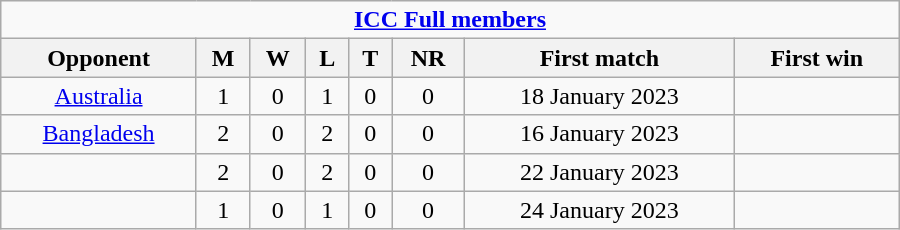<table class="wikitable" style="text-align: center; width: 600px">
<tr>
<td colspan="30" style="text-align: center;"><strong><a href='#'>ICC Full members</a></strong></td>
</tr>
<tr>
<th>Opponent</th>
<th>M</th>
<th>W</th>
<th>L</th>
<th>T</th>
<th>NR</th>
<th>First match</th>
<th>First win</th>
</tr>
<tr>
<td> <a href='#'>Australia</a></td>
<td>1</td>
<td>0</td>
<td>1</td>
<td>0</td>
<td>0</td>
<td>18 January 2023</td>
<td></td>
</tr>
<tr>
<td> <a href='#'>Bangladesh</a></td>
<td>2</td>
<td>0</td>
<td>2</td>
<td>0</td>
<td>0</td>
<td>16 January 2023</td>
<td></td>
</tr>
<tr>
<td></td>
<td>2</td>
<td>0</td>
<td>2</td>
<td>0</td>
<td>0</td>
<td>22 January 2023</td>
<td></td>
</tr>
<tr>
<td></td>
<td>1</td>
<td>0</td>
<td>1</td>
<td>0</td>
<td>0</td>
<td>24 January 2023</td>
<td></td>
</tr>
</table>
